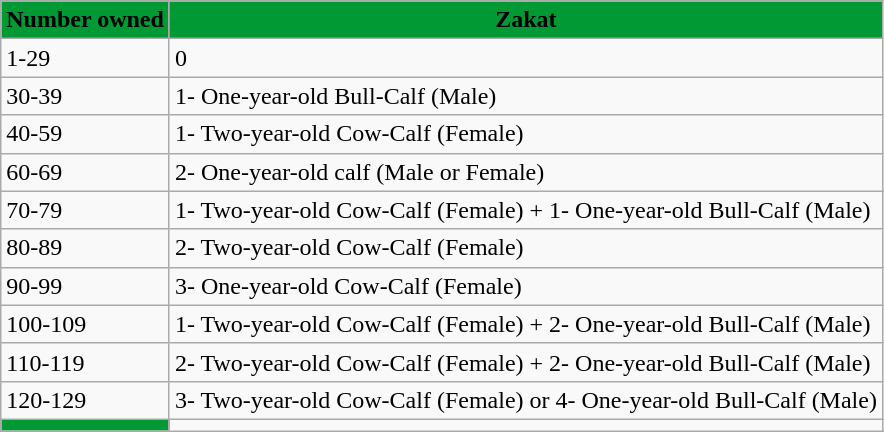<table class="wikitable">
<tr>
<th style="background:#093;">Number owned</th>
<th style="background:#093;">Zakat</th>
</tr>
<tr>
<td>1-29</td>
<td style="text-align:left;">0</td>
</tr>
<tr>
<td>30-39</td>
<td style="text-align:left;">1- One-year-old Bull-Calf (Male)</td>
</tr>
<tr>
<td>40-59</td>
<td style="text-align:left;">1- Two-year-old Cow-Calf (Female)</td>
</tr>
<tr>
<td>60-69</td>
<td style="text-align:left;">2- One-year-old calf (Male or Female)</td>
</tr>
<tr>
<td>70-79</td>
<td style="text-align:left;">1- Two-year-old Cow-Calf (Female) + 1- One-year-old Bull-Calf (Male)</td>
</tr>
<tr>
<td>80-89</td>
<td style="text-align:left;">2- Two-year-old Cow-Calf (Female)</td>
</tr>
<tr>
<td>90-99</td>
<td style="text-align:left;">3- One-year-old Cow-Calf (Female)</td>
</tr>
<tr>
<td>100-109</td>
<td style="text-align:left;">1- Two-year-old Cow-Calf (Female) + 2- One-year-old Bull-Calf (Male)</td>
</tr>
<tr>
<td>110-119</td>
<td style="text-align:left;">2- Two-year-old Cow-Calf (Female) + 2- One-year-old Bull-Calf (Male)</td>
</tr>
<tr>
<td>120-129</td>
<td style="text-align:left;">3- Two-year-old Cow-Calf (Female) or 4- One-year-old Bull-Calf (Male)</td>
</tr>
<tr>
<th style="background:#093;"></th>
</tr>
</table>
